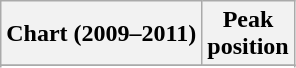<table class="wikitable sortable plainrowheaders" style="text-align:center">
<tr>
<th scope="col">Chart (2009–2011)</th>
<th scope="col">Peak<br>position</th>
</tr>
<tr>
</tr>
<tr>
</tr>
<tr>
</tr>
<tr>
</tr>
<tr>
</tr>
<tr>
</tr>
<tr>
</tr>
<tr>
</tr>
</table>
